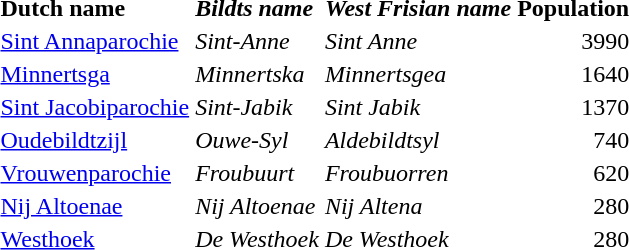<table class="toccolours" style="margin: 0 2em 0 2em;">
<tr>
<td><strong>Dutch name</strong></td>
<td><strong><em>Bildts name</em></strong></td>
<td><strong><em>West Frisian name</em></strong></td>
<td><strong>Population</strong></td>
</tr>
<tr>
<td><a href='#'>Sint Annaparochie</a></td>
<td><em>Sint-Anne</em></td>
<td><em>Sint Anne</em></td>
<td align="right">3990</td>
</tr>
<tr>
<td><a href='#'>Minnertsga</a></td>
<td><em>Minnertska</em></td>
<td><em>Minnertsgea</em></td>
<td ALIGN="right">1640</td>
</tr>
<tr>
<td><a href='#'>Sint Jacobiparochie</a></td>
<td><em>Sint-Jabik</em></td>
<td><em>Sint Jabik</em></td>
<td align="right">1370</td>
</tr>
<tr>
<td><a href='#'>Oudebildtzijl</a></td>
<td><em>Ouwe-Syl</em></td>
<td><em>Aldebildtsyl</em></td>
<td align="right">740</td>
</tr>
<tr>
<td><a href='#'>Vrouwenparochie</a></td>
<td><em>Froubuurt</em></td>
<td><em>Froubuorren</em></td>
<td ALIGN="right">620</td>
</tr>
<tr>
<td><a href='#'>Nij Altoenae</a></td>
<td><em>Nij Altoenae</em></td>
<td><em>Nij Altena</em></td>
<td align="right">280</td>
</tr>
<tr>
<td><a href='#'>Westhoek</a></td>
<td><em>De Westhoek</em></td>
<td><em>De Westhoek</em></td>
<td align="right">280</td>
</tr>
</table>
